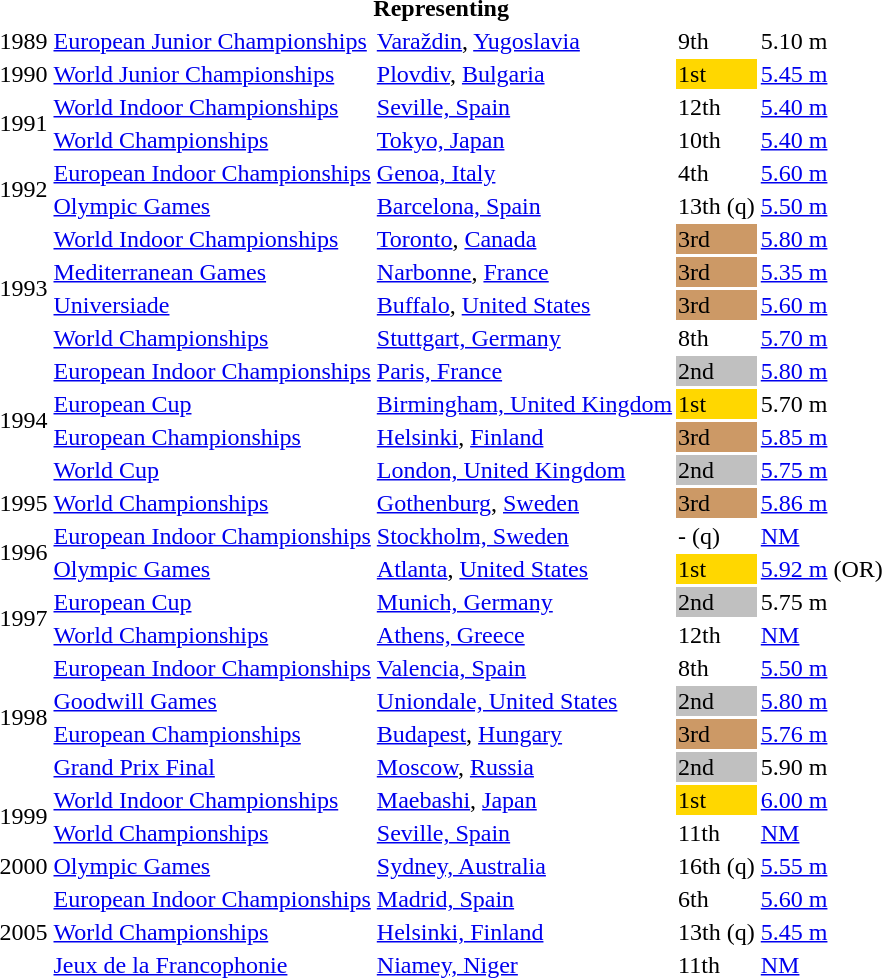<table>
<tr>
<th colspan="6">Representing </th>
</tr>
<tr>
<td>1989</td>
<td><a href='#'>European Junior Championships</a></td>
<td><a href='#'>Varaždin</a>, <a href='#'>Yugoslavia</a></td>
<td>9th</td>
<td>5.10 m</td>
</tr>
<tr>
<td>1990</td>
<td><a href='#'>World Junior Championships</a></td>
<td><a href='#'>Plovdiv</a>, <a href='#'>Bulgaria</a></td>
<td bgcolor=gold>1st</td>
<td><a href='#'>5.45 m</a></td>
</tr>
<tr>
<td rowspan=2>1991</td>
<td><a href='#'>World Indoor Championships</a></td>
<td><a href='#'>Seville, Spain</a></td>
<td>12th</td>
<td><a href='#'>5.40 m</a></td>
</tr>
<tr>
<td><a href='#'>World Championships</a></td>
<td><a href='#'>Tokyo, Japan</a></td>
<td>10th</td>
<td><a href='#'>5.40 m</a></td>
</tr>
<tr>
<td rowspan=2>1992</td>
<td><a href='#'>European Indoor Championships</a></td>
<td><a href='#'>Genoa, Italy</a></td>
<td>4th</td>
<td><a href='#'>5.60 m</a></td>
</tr>
<tr>
<td><a href='#'>Olympic Games</a></td>
<td><a href='#'>Barcelona, Spain</a></td>
<td>13th (q)</td>
<td><a href='#'>5.50 m</a></td>
</tr>
<tr>
<td rowspan=4>1993</td>
<td><a href='#'>World Indoor Championships</a></td>
<td><a href='#'>Toronto</a>, <a href='#'>Canada</a></td>
<td bgcolor=cc9966>3rd</td>
<td><a href='#'>5.80 m</a></td>
</tr>
<tr>
<td><a href='#'>Mediterranean Games</a></td>
<td><a href='#'>Narbonne</a>, <a href='#'>France</a></td>
<td bgcolor=cc9966>3rd</td>
<td><a href='#'>5.35 m</a></td>
</tr>
<tr>
<td><a href='#'>Universiade</a></td>
<td><a href='#'>Buffalo</a>, <a href='#'>United States</a></td>
<td bgcolor=cc9966>3rd</td>
<td><a href='#'>5.60 m</a></td>
</tr>
<tr>
<td><a href='#'>World Championships</a></td>
<td><a href='#'>Stuttgart, Germany</a></td>
<td>8th</td>
<td><a href='#'>5.70 m</a></td>
</tr>
<tr>
<td rowspan=4>1994</td>
<td><a href='#'>European Indoor Championships</a></td>
<td><a href='#'>Paris, France</a></td>
<td bgcolor=silver>2nd</td>
<td><a href='#'>5.80 m</a></td>
</tr>
<tr>
<td><a href='#'>European Cup</a></td>
<td><a href='#'>Birmingham, United Kingdom</a></td>
<td bgcolor=gold>1st</td>
<td>5.70 m</td>
</tr>
<tr>
<td><a href='#'>European Championships</a></td>
<td><a href='#'>Helsinki</a>, <a href='#'>Finland</a></td>
<td bgcolor=cc9966>3rd</td>
<td><a href='#'>5.85 m</a></td>
</tr>
<tr>
<td><a href='#'>World Cup</a></td>
<td><a href='#'>London, United Kingdom</a></td>
<td bgcolor=silver>2nd</td>
<td><a href='#'>5.75 m</a></td>
</tr>
<tr>
<td>1995</td>
<td><a href='#'>World Championships</a></td>
<td><a href='#'>Gothenburg</a>, <a href='#'>Sweden</a></td>
<td bgcolor=cc9966>3rd</td>
<td><a href='#'>5.86 m</a></td>
</tr>
<tr>
<td rowspan=2>1996</td>
<td><a href='#'>European Indoor Championships</a></td>
<td><a href='#'>Stockholm, Sweden</a></td>
<td>- (q)</td>
<td><a href='#'>NM</a></td>
</tr>
<tr>
<td><a href='#'>Olympic Games</a></td>
<td><a href='#'>Atlanta</a>, <a href='#'>United States</a></td>
<td bgcolor=gold>1st</td>
<td><a href='#'>5.92 m</a> (OR)</td>
</tr>
<tr>
<td rowspan=2>1997</td>
<td><a href='#'>European Cup</a></td>
<td><a href='#'>Munich, Germany</a></td>
<td bgcolor=silver>2nd</td>
<td>5.75 m</td>
</tr>
<tr>
<td><a href='#'>World Championships</a></td>
<td><a href='#'>Athens, Greece</a></td>
<td>12th</td>
<td><a href='#'>NM</a></td>
</tr>
<tr>
<td rowspan=4>1998</td>
<td><a href='#'>European Indoor Championships</a></td>
<td><a href='#'>Valencia, Spain</a></td>
<td>8th</td>
<td><a href='#'>5.50 m</a></td>
</tr>
<tr>
<td><a href='#'>Goodwill Games</a></td>
<td><a href='#'>Uniondale, United States</a></td>
<td bgcolor=silver>2nd</td>
<td><a href='#'>5.80 m</a></td>
</tr>
<tr>
<td><a href='#'>European Championships</a></td>
<td><a href='#'>Budapest</a>, <a href='#'>Hungary</a></td>
<td bgcolor=cc9966>3rd</td>
<td><a href='#'>5.76 m</a></td>
</tr>
<tr>
<td><a href='#'>Grand Prix Final</a></td>
<td><a href='#'>Moscow</a>, <a href='#'>Russia</a></td>
<td bgcolor=silver>2nd</td>
<td>5.90 m</td>
</tr>
<tr>
<td rowspan=2>1999</td>
<td><a href='#'>World Indoor Championships</a></td>
<td><a href='#'>Maebashi</a>, <a href='#'>Japan</a></td>
<td bgcolor=gold>1st</td>
<td><a href='#'>6.00 m</a></td>
</tr>
<tr>
<td><a href='#'>World Championships</a></td>
<td><a href='#'>Seville, Spain</a></td>
<td>11th</td>
<td><a href='#'>NM</a></td>
</tr>
<tr>
<td>2000</td>
<td><a href='#'>Olympic Games</a></td>
<td><a href='#'>Sydney, Australia</a></td>
<td>16th (q)</td>
<td><a href='#'>5.55 m</a></td>
</tr>
<tr>
<td rowspan=3>2005</td>
<td><a href='#'>European Indoor Championships</a></td>
<td><a href='#'>Madrid, Spain</a></td>
<td>6th</td>
<td><a href='#'>5.60 m</a></td>
</tr>
<tr>
<td><a href='#'>World Championships</a></td>
<td><a href='#'>Helsinki, Finland</a></td>
<td>13th (q)</td>
<td><a href='#'>5.45 m</a></td>
</tr>
<tr>
<td><a href='#'>Jeux de la Francophonie</a></td>
<td><a href='#'>Niamey, Niger</a></td>
<td>11th</td>
<td><a href='#'>NM</a></td>
</tr>
</table>
